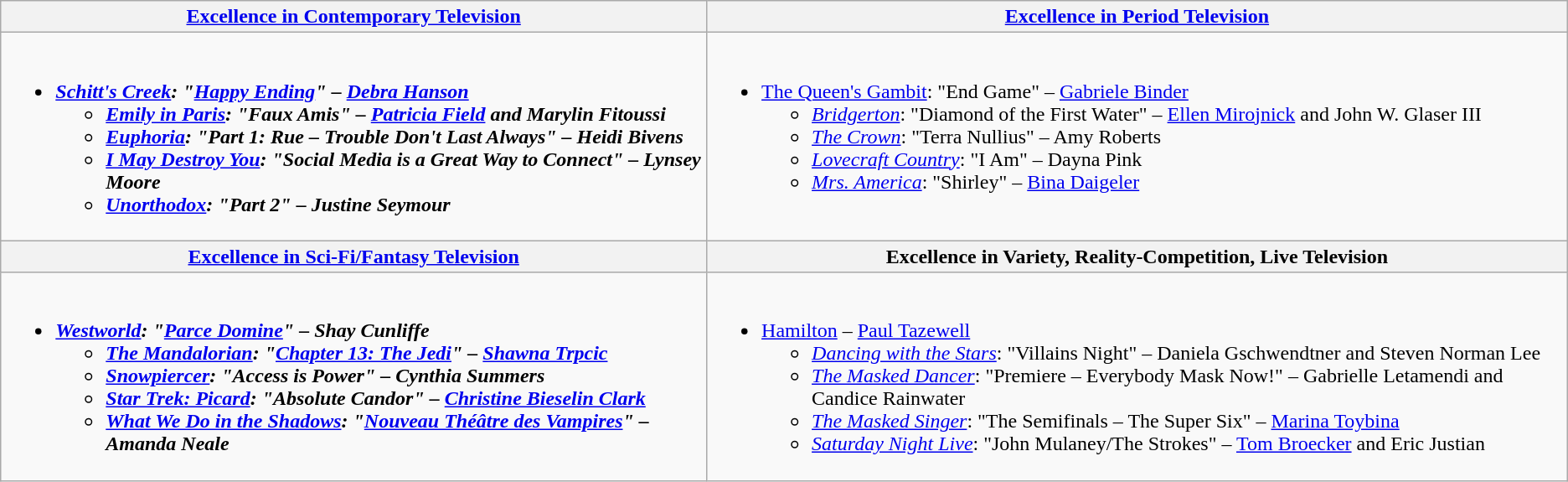<table class=wikitable style="width=100%">
<tr>
<th style="width=50%"><a href='#'>Excellence in Contemporary Television</a></th>
<th style="width=50%"><a href='#'>Excellence in Period Television</a></th>
</tr>
<tr>
<td valign="top"><br><ul><li><strong><em><a href='#'>Schitt's Creek</a><em>: "<a href='#'>Happy Ending</a>" – <a href='#'>Debra Hanson</a><strong><ul><li></em><a href='#'>Emily in Paris</a><em>: "Faux Amis" – <a href='#'>Patricia Field</a> and Marylin Fitoussi</li><li></em><a href='#'>Euphoria</a><em>: "Part 1: Rue – Trouble Don't Last Always" – Heidi Bivens</li><li></em><a href='#'>I May Destroy You</a><em>: "Social Media is a Great Way to Connect" – Lynsey Moore</li><li></em><a href='#'>Unorthodox</a><em>: "Part 2" – Justine Seymour</li></ul></li></ul></td>
<td valign="top"><br><ul><li></em></strong><a href='#'>The Queen's Gambit</a></em>: "End Game" – <a href='#'>Gabriele Binder</a></strong><ul><li><em><a href='#'>Bridgerton</a></em>: "Diamond of the First Water" – <a href='#'>Ellen Mirojnick</a> and John W. Glaser III</li><li><em><a href='#'>The Crown</a></em>: "Terra Nullius" – Amy Roberts</li><li><em><a href='#'>Lovecraft Country</a></em>: "I Am" – Dayna Pink</li><li><em><a href='#'>Mrs. America</a></em>: "Shirley" – <a href='#'>Bina Daigeler</a></li></ul></li></ul></td>
</tr>
<tr>
<th style="width=50%"><a href='#'>Excellence in Sci-Fi/Fantasy Television</a></th>
<th style="width=50%">Excellence in Variety, Reality-Competition, Live Television</th>
</tr>
<tr>
<td valign="top"><br><ul><li><strong><em><a href='#'>Westworld</a><em>: "<a href='#'>Parce Domine</a>" – Shay Cunliffe<strong><ul><li></em><a href='#'>The Mandalorian</a><em>: "<a href='#'>Chapter 13: The Jedi</a>" – <a href='#'>Shawna Trpcic</a></li><li></em><a href='#'>Snowpiercer</a><em>: "Access is Power" – Cynthia Summers</li><li></em><a href='#'>Star Trek: Picard</a><em>: "Absolute Candor" – <a href='#'>Christine Bieselin Clark</a></li><li></em><a href='#'>What We Do in the Shadows</a><em>: "<a href='#'>Nouveau Théâtre des Vampires</a>" – Amanda Neale</li></ul></li></ul></td>
<td valign="top"><br><ul><li></em></strong><a href='#'>Hamilton</a></em> – <a href='#'>Paul Tazewell</a></strong><ul><li><em><a href='#'>Dancing with the Stars</a></em>: "Villains Night" – Daniela Gschwendtner and Steven Norman Lee</li><li><em><a href='#'>The Masked Dancer</a></em>: "Premiere – Everybody Mask Now!" – Gabrielle Letamendi and Candice Rainwater</li><li><em><a href='#'>The Masked Singer</a></em>: "The Semifinals – The Super Six" – <a href='#'>Marina Toybina</a></li><li><em><a href='#'>Saturday Night Live</a></em>: "John Mulaney/The Strokes" – <a href='#'>Tom Broecker</a> and Eric Justian</li></ul></li></ul></td>
</tr>
</table>
